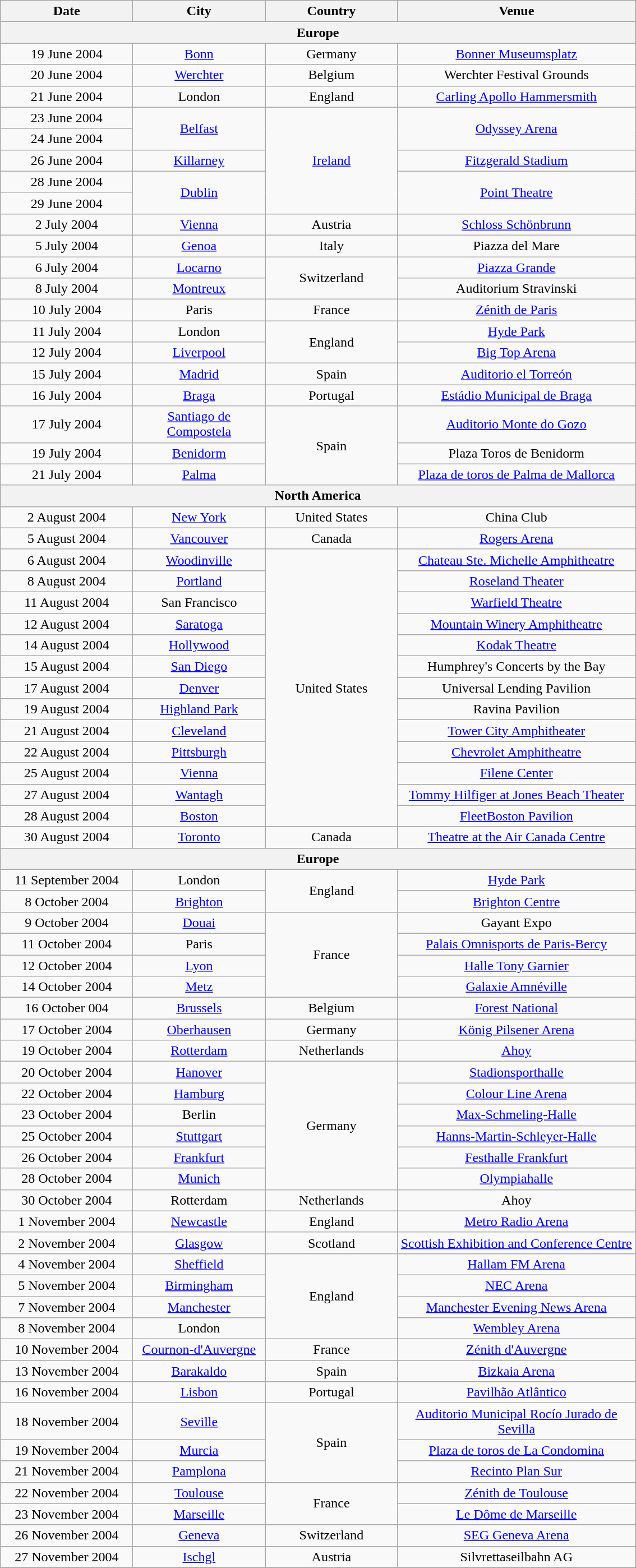<table class="wikitable" style="text-align:center;">
<tr>
<th width="150">Date</th>
<th width="150">City</th>
<th width="150">Country</th>
<th width="275">Venue</th>
</tr>
<tr>
<th colspan="4">Europe</th>
</tr>
<tr>
<td>19 June 2004</td>
<td><a href='#'>Bonn</a></td>
<td>Germany</td>
<td><a href='#'>Bonner Museumsplatz</a></td>
</tr>
<tr>
<td>20 June 2004</td>
<td><a href='#'>Werchter</a></td>
<td>Belgium</td>
<td>Werchter Festival Grounds</td>
</tr>
<tr>
<td>21 June 2004</td>
<td>London</td>
<td>England</td>
<td><a href='#'>Carling Apollo Hammersmith</a></td>
</tr>
<tr>
<td>23 June 2004</td>
<td rowspan="2"><a href='#'>Belfast</a></td>
<td rowspan="5"><a href='#'>Ireland</a></td>
<td rowspan="2"><a href='#'>Odyssey Arena</a></td>
</tr>
<tr>
<td>24 June 2004</td>
</tr>
<tr>
<td>26 June 2004</td>
<td><a href='#'>Killarney</a></td>
<td><a href='#'>Fitzgerald Stadium</a></td>
</tr>
<tr>
<td>28 June 2004</td>
<td rowspan="2"><a href='#'>Dublin</a></td>
<td rowspan="2"><a href='#'>Point Theatre</a></td>
</tr>
<tr>
<td>29 June 2004</td>
</tr>
<tr>
<td>2 July 2004</td>
<td><a href='#'>Vienna</a></td>
<td>Austria</td>
<td><a href='#'>Schloss Schönbrunn</a></td>
</tr>
<tr>
<td>5 July 2004</td>
<td><a href='#'>Genoa</a></td>
<td>Italy</td>
<td>Piazza del Mare</td>
</tr>
<tr>
<td>6 July 2004</td>
<td><a href='#'>Locarno</a></td>
<td rowspan="2">Switzerland</td>
<td><a href='#'>Piazza Grande</a></td>
</tr>
<tr>
<td>8 July 2004</td>
<td><a href='#'>Montreux</a></td>
<td>Auditorium Stravinski</td>
</tr>
<tr>
<td>10 July 2004</td>
<td>Paris</td>
<td>France</td>
<td><a href='#'>Zénith de Paris</a></td>
</tr>
<tr>
<td>11 July 2004</td>
<td>London</td>
<td rowspan="2">England</td>
<td><a href='#'>Hyde Park</a></td>
</tr>
<tr>
<td>12 July 2004</td>
<td><a href='#'>Liverpool</a></td>
<td><a href='#'>Big Top Arena</a></td>
</tr>
<tr>
<td>15 July 2004</td>
<td><a href='#'>Madrid</a></td>
<td>Spain</td>
<td><a href='#'>Auditorio el Torreón</a></td>
</tr>
<tr>
<td>16 July 2004</td>
<td><a href='#'>Braga</a></td>
<td>Portugal</td>
<td><a href='#'>Estádio Municipal de Braga</a></td>
</tr>
<tr>
<td>17 July 2004</td>
<td><a href='#'>Santiago de Compostela</a></td>
<td rowspan="3">Spain</td>
<td><a href='#'>Auditorio Monte do Gozo</a></td>
</tr>
<tr>
<td>19 July 2004</td>
<td><a href='#'>Benidorm</a></td>
<td>Plaza Toros de Benidorm</td>
</tr>
<tr>
<td>21 July 2004</td>
<td><a href='#'>Palma</a></td>
<td><a href='#'>Plaza de toros de Palma de Mallorca</a></td>
</tr>
<tr>
<th colspan="4">North America</th>
</tr>
<tr>
<td>2 August 2004</td>
<td><a href='#'>New York</a></td>
<td>United States</td>
<td>China Club</td>
</tr>
<tr>
<td>5 August 2004</td>
<td><a href='#'>Vancouver</a></td>
<td>Canada</td>
<td><a href='#'>Rogers Arena</a></td>
</tr>
<tr>
<td>6 August 2004</td>
<td><a href='#'>Woodinville</a></td>
<td rowspan="13">United States</td>
<td><a href='#'>Chateau Ste. Michelle Amphitheatre</a></td>
</tr>
<tr>
<td>8 August 2004</td>
<td><a href='#'>Portland</a></td>
<td><a href='#'>Roseland Theater</a></td>
</tr>
<tr>
<td>11 August 2004</td>
<td>San Francisco</td>
<td><a href='#'>Warfield Theatre</a></td>
</tr>
<tr>
<td>12 August 2004</td>
<td><a href='#'>Saratoga</a></td>
<td><a href='#'>Mountain Winery Amphitheatre</a></td>
</tr>
<tr>
<td>14 August 2004</td>
<td><a href='#'>Hollywood</a></td>
<td><a href='#'>Kodak Theatre</a></td>
</tr>
<tr>
<td>15 August 2004</td>
<td><a href='#'>San Diego</a></td>
<td>Humphrey's Concerts by the Bay</td>
</tr>
<tr>
<td>17 August 2004</td>
<td><a href='#'>Denver</a></td>
<td>Universal Lending Pavilion</td>
</tr>
<tr>
<td>19 August 2004</td>
<td><a href='#'>Highland Park</a></td>
<td>Ravina Pavilion</td>
</tr>
<tr>
<td>21 August 2004</td>
<td><a href='#'>Cleveland</a></td>
<td><a href='#'>Tower City Amphitheater</a></td>
</tr>
<tr>
<td>22 August 2004</td>
<td><a href='#'>Pittsburgh</a></td>
<td><a href='#'>Chevrolet Amphitheatre</a></td>
</tr>
<tr>
<td>25 August 2004</td>
<td><a href='#'>Vienna</a></td>
<td><a href='#'>Filene Center</a></td>
</tr>
<tr>
<td>27 August 2004</td>
<td><a href='#'>Wantagh</a></td>
<td><a href='#'>Tommy Hilfiger at Jones Beach Theater</a></td>
</tr>
<tr>
<td>28 August 2004</td>
<td><a href='#'>Boston</a></td>
<td><a href='#'>FleetBoston Pavilion</a></td>
</tr>
<tr>
<td>30 August 2004</td>
<td><a href='#'>Toronto</a></td>
<td>Canada</td>
<td><a href='#'>Theatre at the Air Canada Centre</a></td>
</tr>
<tr>
<th colspan="4">Europe</th>
</tr>
<tr>
<td>11 September 2004</td>
<td>London</td>
<td rowspan="2">England</td>
<td><a href='#'>Hyde Park</a></td>
</tr>
<tr>
<td>8 October 2004</td>
<td><a href='#'>Brighton</a></td>
<td><a href='#'>Brighton Centre</a></td>
</tr>
<tr>
<td>9 October 2004</td>
<td><a href='#'>Douai</a></td>
<td rowspan="4">France</td>
<td>Gayant Expo</td>
</tr>
<tr>
<td>11 October 2004</td>
<td>Paris</td>
<td><a href='#'>Palais Omnisports de Paris-Bercy</a></td>
</tr>
<tr>
<td>12 October 2004</td>
<td><a href='#'>Lyon</a></td>
<td><a href='#'>Halle Tony Garnier</a></td>
</tr>
<tr>
<td>14 October 2004</td>
<td><a href='#'>Metz</a></td>
<td><a href='#'>Galaxie Amnéville</a></td>
</tr>
<tr>
<td>16 October 004</td>
<td><a href='#'>Brussels</a></td>
<td>Belgium</td>
<td><a href='#'>Forest National</a></td>
</tr>
<tr>
<td>17 October 2004</td>
<td><a href='#'>Oberhausen</a></td>
<td>Germany</td>
<td><a href='#'>König Pilsener Arena</a></td>
</tr>
<tr>
<td>19 October 2004</td>
<td><a href='#'>Rotterdam</a></td>
<td>Netherlands</td>
<td><a href='#'>Ahoy</a></td>
</tr>
<tr>
<td>20 October 2004</td>
<td><a href='#'>Hanover</a></td>
<td rowspan="6">Germany</td>
<td><a href='#'>Stadionsporthalle</a></td>
</tr>
<tr>
<td>22 October 2004</td>
<td><a href='#'>Hamburg</a></td>
<td><a href='#'>Colour Line Arena</a></td>
</tr>
<tr>
<td>23 October 2004</td>
<td>Berlin</td>
<td><a href='#'>Max-Schmeling-Halle</a></td>
</tr>
<tr>
<td>25 October 2004</td>
<td><a href='#'>Stuttgart</a></td>
<td><a href='#'>Hanns-Martin-Schleyer-Halle</a></td>
</tr>
<tr>
<td>26 October 2004</td>
<td><a href='#'>Frankfurt</a></td>
<td><a href='#'>Festhalle Frankfurt</a></td>
</tr>
<tr>
<td>28 October 2004</td>
<td><a href='#'>Munich</a></td>
<td><a href='#'>Olympiahalle</a></td>
</tr>
<tr>
<td>30 October 2004</td>
<td>Rotterdam</td>
<td>Netherlands</td>
<td>Ahoy</td>
</tr>
<tr>
<td>1 November 2004</td>
<td><a href='#'>Newcastle</a></td>
<td>England</td>
<td><a href='#'>Metro Radio Arena</a></td>
</tr>
<tr>
<td>2 November 2004</td>
<td><a href='#'>Glasgow</a></td>
<td>Scotland</td>
<td><a href='#'>Scottish Exhibition and Conference Centre</a></td>
</tr>
<tr>
<td>4 November 2004</td>
<td><a href='#'>Sheffield</a></td>
<td rowspan="4">England</td>
<td><a href='#'>Hallam FM Arena</a></td>
</tr>
<tr>
<td>5 November 2004</td>
<td><a href='#'>Birmingham</a></td>
<td><a href='#'>NEC Arena</a></td>
</tr>
<tr>
<td>7 November 2004</td>
<td><a href='#'>Manchester</a></td>
<td><a href='#'>Manchester Evening News Arena</a></td>
</tr>
<tr>
<td>8 November 2004</td>
<td>London</td>
<td><a href='#'>Wembley Arena</a></td>
</tr>
<tr>
<td>10 November 2004</td>
<td><a href='#'>Cournon-d'Auvergne</a></td>
<td>France</td>
<td><a href='#'>Zénith d'Auvergne</a></td>
</tr>
<tr>
<td>13 November 2004</td>
<td><a href='#'>Barakaldo</a></td>
<td>Spain</td>
<td><a href='#'>Bizkaia Arena</a></td>
</tr>
<tr>
<td>16 November 2004</td>
<td><a href='#'>Lisbon</a></td>
<td>Portugal</td>
<td><a href='#'>Pavilhão Atlântico</a></td>
</tr>
<tr>
<td>18 November 2004</td>
<td><a href='#'>Seville</a></td>
<td rowspan="3">Spain</td>
<td><a href='#'>Auditorio Municipal Rocío Jurado de Sevilla</a></td>
</tr>
<tr>
<td>19 November 2004</td>
<td><a href='#'>Murcia</a></td>
<td><a href='#'>Plaza de toros de La Condomina</a></td>
</tr>
<tr>
<td>21 November 2004</td>
<td><a href='#'>Pamplona</a></td>
<td><a href='#'>Recinto Plan Sur</a></td>
</tr>
<tr>
<td>22 November 2004</td>
<td><a href='#'>Toulouse</a></td>
<td rowspan="2">France</td>
<td><a href='#'>Zénith de Toulouse</a></td>
</tr>
<tr>
<td>23 November 2004</td>
<td><a href='#'>Marseille</a></td>
<td><a href='#'>Le Dôme de Marseille</a></td>
</tr>
<tr>
<td>26 November 2004</td>
<td><a href='#'>Geneva</a></td>
<td>Switzerland</td>
<td><a href='#'>SEG Geneva Arena</a></td>
</tr>
<tr>
<td>27 November 2004</td>
<td><a href='#'>Ischgl</a></td>
<td>Austria</td>
<td>Silvrettaseilbahn AG</td>
</tr>
<tr>
</tr>
</table>
